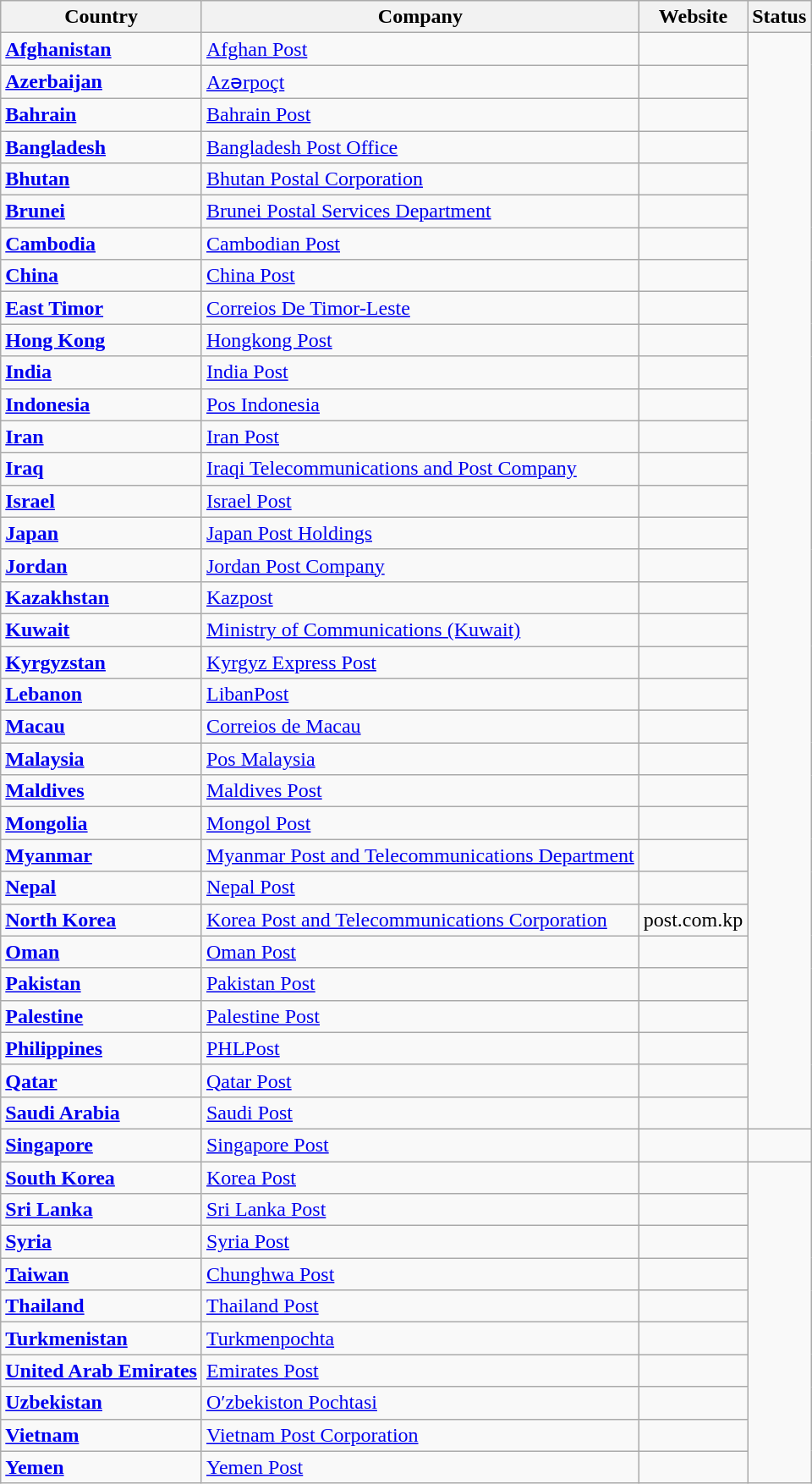<table class="wikitable">
<tr>
<th>Country</th>
<th>Company</th>
<th>Website</th>
<th>Status</th>
</tr>
<tr>
<td><strong><a href='#'>Afghanistan</a></strong></td>
<td><a href='#'>Afghan Post</a></td>
<td></td>
</tr>
<tr>
<td><strong><a href='#'>Azerbaijan</a></strong></td>
<td><a href='#'>Azərpoçt</a></td>
<td></td>
</tr>
<tr>
<td><strong><a href='#'>Bahrain</a></strong></td>
<td><a href='#'>Bahrain Post</a></td>
<td></td>
</tr>
<tr>
<td><strong><a href='#'>Bangladesh</a></strong></td>
<td><a href='#'>Bangladesh Post Office</a></td>
<td></td>
</tr>
<tr>
<td><strong><a href='#'>Bhutan</a></strong></td>
<td><a href='#'>Bhutan Postal Corporation</a></td>
<td></td>
</tr>
<tr>
<td><strong><a href='#'>Brunei</a></strong></td>
<td><a href='#'>Brunei Postal Services Department</a></td>
<td></td>
</tr>
<tr>
<td><strong><a href='#'>Cambodia</a></strong></td>
<td><a href='#'>Cambodian Post</a></td>
<td></td>
</tr>
<tr>
<td><strong><a href='#'>China</a></strong></td>
<td><a href='#'>China Post</a></td>
<td></td>
</tr>
<tr>
<td><strong><a href='#'>East Timor</a></strong></td>
<td><a href='#'>Correios De Timor-Leste</a></td>
<td></td>
</tr>
<tr>
<td><strong><a href='#'>Hong Kong</a></strong></td>
<td><a href='#'>Hongkong Post</a></td>
<td></td>
</tr>
<tr>
<td><strong><a href='#'>India</a></strong></td>
<td><a href='#'>India Post</a></td>
<td></td>
</tr>
<tr>
<td><strong><a href='#'>Indonesia</a></strong></td>
<td><a href='#'>Pos Indonesia</a></td>
<td></td>
</tr>
<tr>
<td><strong><a href='#'>Iran</a></strong></td>
<td><a href='#'>Iran Post</a></td>
<td></td>
</tr>
<tr>
<td><strong><a href='#'>Iraq</a></strong></td>
<td><a href='#'>Iraqi Telecommunications and Post Company</a></td>
<td></td>
</tr>
<tr>
<td><strong><a href='#'>Israel</a></strong></td>
<td><a href='#'>Israel Post</a></td>
<td></td>
</tr>
<tr>
<td><strong><a href='#'>Japan</a></strong></td>
<td><a href='#'>Japan Post Holdings</a></td>
<td></td>
</tr>
<tr>
<td><strong><a href='#'>Jordan</a></strong></td>
<td><a href='#'>Jordan Post Company</a></td>
<td></td>
</tr>
<tr>
<td><strong><a href='#'>Kazakhstan</a></strong></td>
<td><a href='#'>Kazpost</a></td>
<td></td>
</tr>
<tr>
<td><strong><a href='#'>Kuwait</a></strong></td>
<td><a href='#'>Ministry of Communications (Kuwait)</a></td>
<td></td>
</tr>
<tr>
<td><strong><a href='#'>Kyrgyzstan</a></strong></td>
<td><a href='#'>Kyrgyz Express Post</a></td>
<td></td>
</tr>
<tr>
<td><strong><a href='#'>Lebanon</a></strong></td>
<td><a href='#'>LibanPost</a></td>
<td></td>
</tr>
<tr>
<td><strong><a href='#'>Macau</a></strong></td>
<td><a href='#'>Correios de Macau</a></td>
<td></td>
</tr>
<tr>
<td><strong><a href='#'>Malaysia</a></strong></td>
<td><a href='#'>Pos Malaysia</a></td>
<td></td>
</tr>
<tr>
<td><strong><a href='#'>Maldives</a></strong></td>
<td><a href='#'>Maldives Post</a></td>
<td></td>
</tr>
<tr>
<td><strong><a href='#'>Mongolia</a></strong></td>
<td><a href='#'>Mongol Post</a></td>
<td></td>
</tr>
<tr>
<td><strong><a href='#'>Myanmar</a></strong></td>
<td><a href='#'>Myanmar Post and Telecommunications Department</a></td>
<td></td>
</tr>
<tr>
<td><strong><a href='#'>Nepal</a></strong></td>
<td><a href='#'>Nepal Post</a></td>
<td></td>
</tr>
<tr>
<td><strong><a href='#'>North Korea</a></strong></td>
<td><a href='#'>Korea Post and Telecommunications Corporation</a></td>
<td>post.com.kp</td>
</tr>
<tr>
<td><strong><a href='#'>Oman</a></strong></td>
<td><a href='#'>Oman Post</a></td>
<td></td>
</tr>
<tr>
<td><strong><a href='#'>Pakistan</a></strong></td>
<td><a href='#'>Pakistan Post</a></td>
<td></td>
</tr>
<tr>
<td><strong><a href='#'>Palestine</a></strong></td>
<td><a href='#'>Palestine Post</a></td>
<td></td>
</tr>
<tr>
<td><strong><a href='#'>Philippines</a></strong></td>
<td><a href='#'>PHLPost</a></td>
<td></td>
</tr>
<tr>
<td><strong><a href='#'>Qatar</a></strong></td>
<td><a href='#'>Qatar Post</a></td>
<td></td>
</tr>
<tr>
<td><strong><a href='#'>Saudi Arabia</a></strong></td>
<td><a href='#'>Saudi Post</a></td>
<td></td>
</tr>
<tr>
<td><strong><a href='#'>Singapore</a></strong></td>
<td><a href='#'>Singapore Post</a></td>
<td></td>
<td></td>
</tr>
<tr>
<td><strong><a href='#'>South Korea</a></strong></td>
<td><a href='#'>Korea Post</a></td>
<td></td>
</tr>
<tr>
<td><strong><a href='#'>Sri Lanka</a></strong></td>
<td><a href='#'>Sri Lanka Post</a></td>
<td></td>
</tr>
<tr>
<td><strong><a href='#'>Syria</a></strong></td>
<td><a href='#'>Syria Post</a></td>
<td></td>
</tr>
<tr>
<td><strong><a href='#'>Taiwan</a></strong></td>
<td><a href='#'>Chunghwa Post</a></td>
<td></td>
</tr>
<tr>
<td><strong><a href='#'>Thailand</a></strong></td>
<td><a href='#'>Thailand Post</a></td>
<td></td>
</tr>
<tr>
<td><strong><a href='#'>Turkmenistan</a></strong></td>
<td><a href='#'>Turkmenpochta</a></td>
<td></td>
</tr>
<tr>
<td><strong><a href='#'>United Arab Emirates</a></strong></td>
<td><a href='#'>Emirates Post</a></td>
<td></td>
</tr>
<tr>
<td><strong><a href='#'>Uzbekistan</a></strong></td>
<td><a href='#'>O′zbekiston Pochtasi</a></td>
<td></td>
</tr>
<tr>
<td><strong><a href='#'>Vietnam</a></strong></td>
<td><a href='#'>Vietnam Post Corporation</a></td>
<td></td>
</tr>
<tr>
<td><strong><a href='#'>Yemen</a></strong></td>
<td><a href='#'>Yemen Post</a></td>
<td></td>
</tr>
</table>
